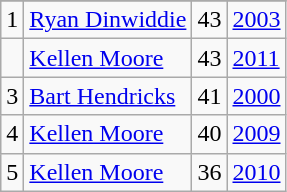<table class="wikitable">
<tr>
</tr>
<tr>
<td>1</td>
<td><a href='#'>Ryan Dinwiddie</a></td>
<td><abbr>43</abbr></td>
<td><a href='#'>2003</a></td>
</tr>
<tr>
<td></td>
<td><a href='#'>Kellen Moore</a></td>
<td><abbr>43</abbr></td>
<td><a href='#'>2011</a></td>
</tr>
<tr>
<td>3</td>
<td><a href='#'>Bart Hendricks</a></td>
<td><abbr>41</abbr></td>
<td><a href='#'>2000</a></td>
</tr>
<tr>
<td>4</td>
<td><a href='#'>Kellen Moore</a></td>
<td><abbr>40</abbr></td>
<td><a href='#'>2009</a></td>
</tr>
<tr>
<td>5</td>
<td><a href='#'>Kellen Moore</a></td>
<td><abbr>36</abbr></td>
<td><a href='#'>2010</a></td>
</tr>
</table>
